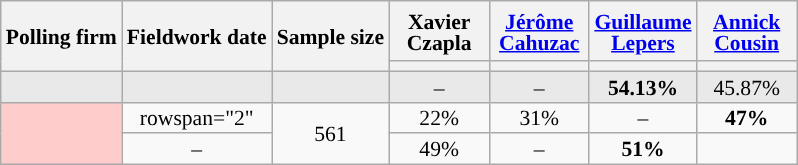<table class="wikitable sortable" style="text-align:center;font-size:90%;line-height:14px">
<tr style="height:40px;">
<th rowspan="2">Polling firm</th>
<th rowspan="2">Fieldwork date</th>
<th rowspan="2">Sample size</th>
<th class="unsortable" style="width:60px">Xavier Czapla<br></th>
<th class="unsortable" style="width:60px"><a href='#'>Jérôme Cahuzac</a><br></th>
<th class="unsortable" style="width:60px"><a href='#'>Guillaume Lepers</a><br></th>
<th class="unsortable" style="width:60px"><a href='#'>Annick Cousin</a><br></th>
</tr>
<tr>
<th style="background:"></th>
<th style="background:"></th>
<th style="background:"></th>
<th style="background:"></th>
</tr>
<tr style="background:#E9E9E9">
<td></td>
<td></td>
<td></td>
<td>–</td>
<td>–</td>
<td style="background-color:#"><strong>54.13%</strong></td>
<td>45.87%</td>
</tr>
<tr>
<td style="background:#FFCCCC" rowspan="2"></td>
<td>rowspan="2" </td>
<td rowspan="2">561</td>
<td>22%</td>
<td>31%</td>
<td>–</td>
<td style="background-color:#"><strong>47%</strong></td>
</tr>
<tr>
<td>–</td>
<td>49%</td>
<td>–</td>
<td style="background-color:#"><strong>51%</strong></td>
</tr>
</table>
